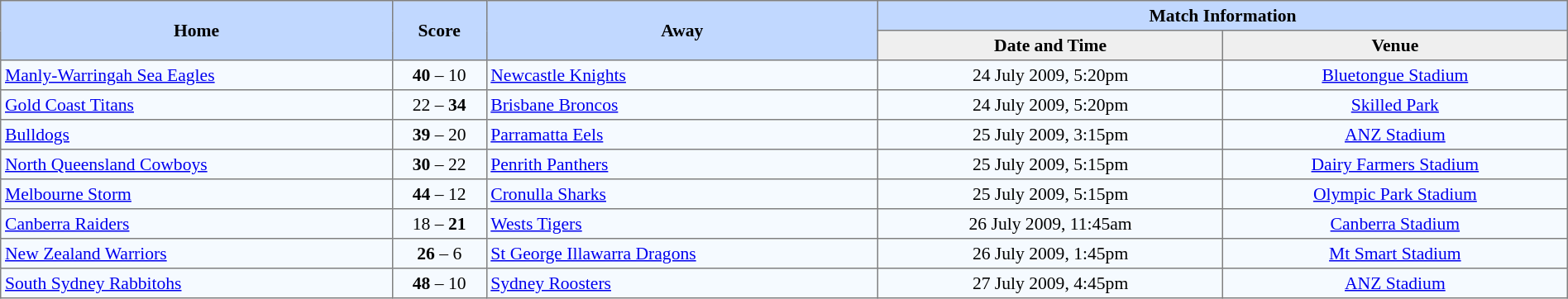<table border="1" cellpadding="3" cellspacing="0" style="border-collapse:collapse; font-size:90%; text-align:center; width:100%;">
<tr style="background:#c1d8ff;">
<th rowspan="2" style="width:25%;">Home</th>
<th rowspan="2" style="width:6%;">Score</th>
<th rowspan="2" style="width:25%;">Away</th>
<th colspan=6>Match Information</th>
</tr>
<tr style="background:#efefef;">
<th width=22%>Date and Time</th>
<th width=22%>Venue</th>
</tr>
<tr style="text-align:center; background:#f5faff;">
<td align=left> <a href='#'>Manly-Warringah Sea Eagles</a></td>
<td><strong>40</strong> – 10</td>
<td align=left> <a href='#'>Newcastle Knights</a></td>
<td>24 July 2009, 5:20pm</td>
<td><a href='#'>Bluetongue Stadium</a></td>
</tr>
<tr style="text-align:center; background:#f5faff;">
<td align=left> <a href='#'>Gold Coast Titans</a></td>
<td>22 – <strong>34</strong></td>
<td align=left> <a href='#'>Brisbane Broncos</a></td>
<td>24 July 2009, 5:20pm</td>
<td><a href='#'>Skilled Park</a></td>
</tr>
<tr style="text-align:center; background:#f5faff;">
<td align=left> <a href='#'>Bulldogs</a></td>
<td><strong>39</strong> – 20</td>
<td align=left> <a href='#'>Parramatta Eels</a></td>
<td>25 July 2009, 3:15pm</td>
<td><a href='#'>ANZ Stadium</a></td>
</tr>
<tr style="text-align:center; background:#f5faff;">
<td align=left> <a href='#'>North Queensland Cowboys</a></td>
<td><strong>30</strong> – 22</td>
<td align=left> <a href='#'>Penrith Panthers</a></td>
<td>25 July 2009, 5:15pm</td>
<td><a href='#'>Dairy Farmers Stadium</a></td>
</tr>
<tr style="text-align:center; background:#f5faff;">
<td align=left> <a href='#'>Melbourne Storm</a></td>
<td><strong>44</strong> – 12</td>
<td align=left> <a href='#'>Cronulla Sharks</a></td>
<td>25 July 2009, 5:15pm</td>
<td><a href='#'>Olympic Park Stadium</a></td>
</tr>
<tr style="text-align:center; background:#f5faff;">
<td align=left> <a href='#'>Canberra Raiders</a></td>
<td>18 – <strong>21</strong></td>
<td align=left> <a href='#'>Wests Tigers</a></td>
<td>26 July 2009, 11:45am</td>
<td><a href='#'>Canberra Stadium</a></td>
</tr>
<tr style="text-align:center; background:#f5faff;">
<td align=left> <a href='#'>New Zealand Warriors</a></td>
<td><strong>26</strong> – 6</td>
<td align=left> <a href='#'>St George Illawarra Dragons</a></td>
<td>26 July 2009, 1:45pm</td>
<td><a href='#'>Mt Smart Stadium</a></td>
</tr>
<tr style="text-align:center; background:#f5faff;">
<td align=left> <a href='#'>South Sydney Rabbitohs</a></td>
<td><strong>48</strong> – 10</td>
<td align=left> <a href='#'>Sydney Roosters</a></td>
<td>27 July 2009, 4:45pm</td>
<td><a href='#'>ANZ Stadium</a></td>
</tr>
</table>
